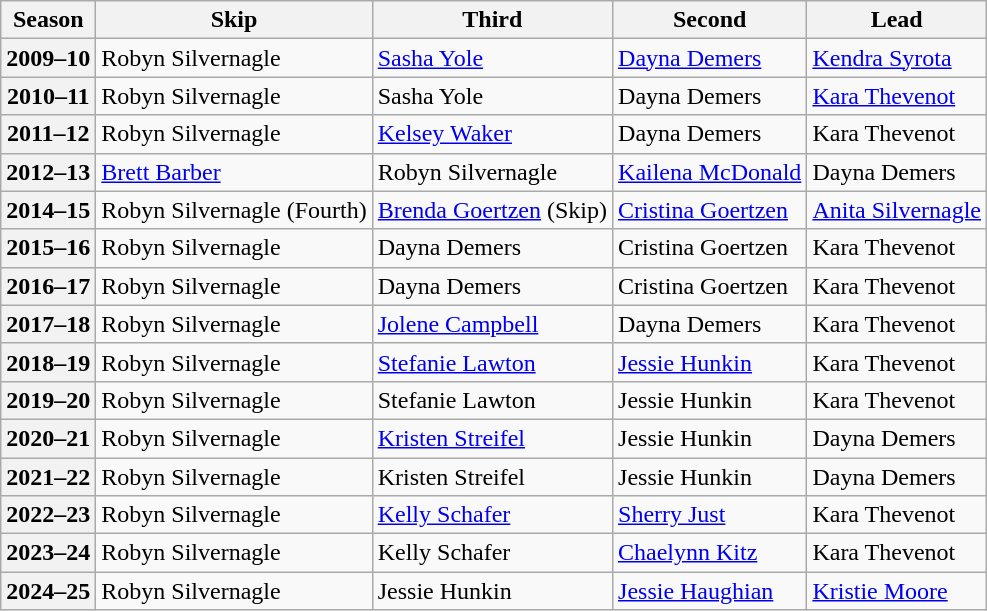<table class="wikitable">
<tr>
<th scope="col">Season</th>
<th scope="col">Skip</th>
<th scope="col">Third</th>
<th scope="col">Second</th>
<th scope="col">Lead</th>
</tr>
<tr>
<th scope="row">2009–10</th>
<td>Robyn Silvernagle</td>
<td><a href='#'>Sasha Yole</a></td>
<td><a href='#'>Dayna Demers</a></td>
<td><a href='#'>Kendra Syrota</a></td>
</tr>
<tr>
<th scope="row">2010–11</th>
<td>Robyn Silvernagle</td>
<td>Sasha Yole</td>
<td>Dayna Demers</td>
<td><a href='#'>Kara Thevenot</a></td>
</tr>
<tr>
<th scope="row">2011–12</th>
<td>Robyn Silvernagle</td>
<td><a href='#'>Kelsey Waker</a></td>
<td>Dayna Demers</td>
<td>Kara Thevenot</td>
</tr>
<tr>
<th scope="row">2012–13</th>
<td><a href='#'>Brett Barber</a></td>
<td>Robyn Silvernagle</td>
<td><a href='#'>Kailena McDonald</a></td>
<td>Dayna Demers</td>
</tr>
<tr>
<th scope="row">2014–15</th>
<td>Robyn Silvernagle (Fourth)</td>
<td><a href='#'>Brenda Goertzen</a> (Skip)</td>
<td><a href='#'>Cristina Goertzen</a></td>
<td><a href='#'>Anita Silvernagle</a></td>
</tr>
<tr>
<th scope="row">2015–16</th>
<td>Robyn Silvernagle</td>
<td>Dayna Demers</td>
<td>Cristina Goertzen</td>
<td>Kara Thevenot</td>
</tr>
<tr>
<th scope="row">2016–17</th>
<td>Robyn Silvernagle</td>
<td>Dayna Demers</td>
<td>Cristina Goertzen</td>
<td>Kara Thevenot</td>
</tr>
<tr>
<th scope="row">2017–18</th>
<td>Robyn Silvernagle</td>
<td><a href='#'>Jolene Campbell</a></td>
<td>Dayna Demers</td>
<td>Kara Thevenot</td>
</tr>
<tr>
<th scope="row">2018–19</th>
<td>Robyn Silvernagle</td>
<td><a href='#'>Stefanie Lawton</a></td>
<td><a href='#'>Jessie Hunkin</a></td>
<td>Kara Thevenot</td>
</tr>
<tr>
<th scope="row">2019–20</th>
<td>Robyn Silvernagle</td>
<td>Stefanie Lawton</td>
<td>Jessie Hunkin</td>
<td>Kara Thevenot</td>
</tr>
<tr>
<th scope="row">2020–21</th>
<td>Robyn Silvernagle</td>
<td><a href='#'>Kristen Streifel</a></td>
<td>Jessie Hunkin</td>
<td>Dayna Demers</td>
</tr>
<tr>
<th scope="row">2021–22</th>
<td>Robyn Silvernagle</td>
<td>Kristen Streifel</td>
<td>Jessie Hunkin</td>
<td>Dayna Demers</td>
</tr>
<tr>
<th scope="row">2022–23</th>
<td>Robyn Silvernagle</td>
<td><a href='#'>Kelly Schafer</a></td>
<td><a href='#'>Sherry Just</a></td>
<td>Kara Thevenot</td>
</tr>
<tr>
<th scope="row">2023–24</th>
<td>Robyn Silvernagle</td>
<td>Kelly Schafer</td>
<td><a href='#'>Chaelynn Kitz</a></td>
<td>Kara Thevenot</td>
</tr>
<tr>
<th scope="row">2024–25</th>
<td>Robyn Silvernagle</td>
<td>Jessie Hunkin</td>
<td><a href='#'>Jessie Haughian</a></td>
<td><a href='#'>Kristie Moore</a></td>
</tr>
</table>
